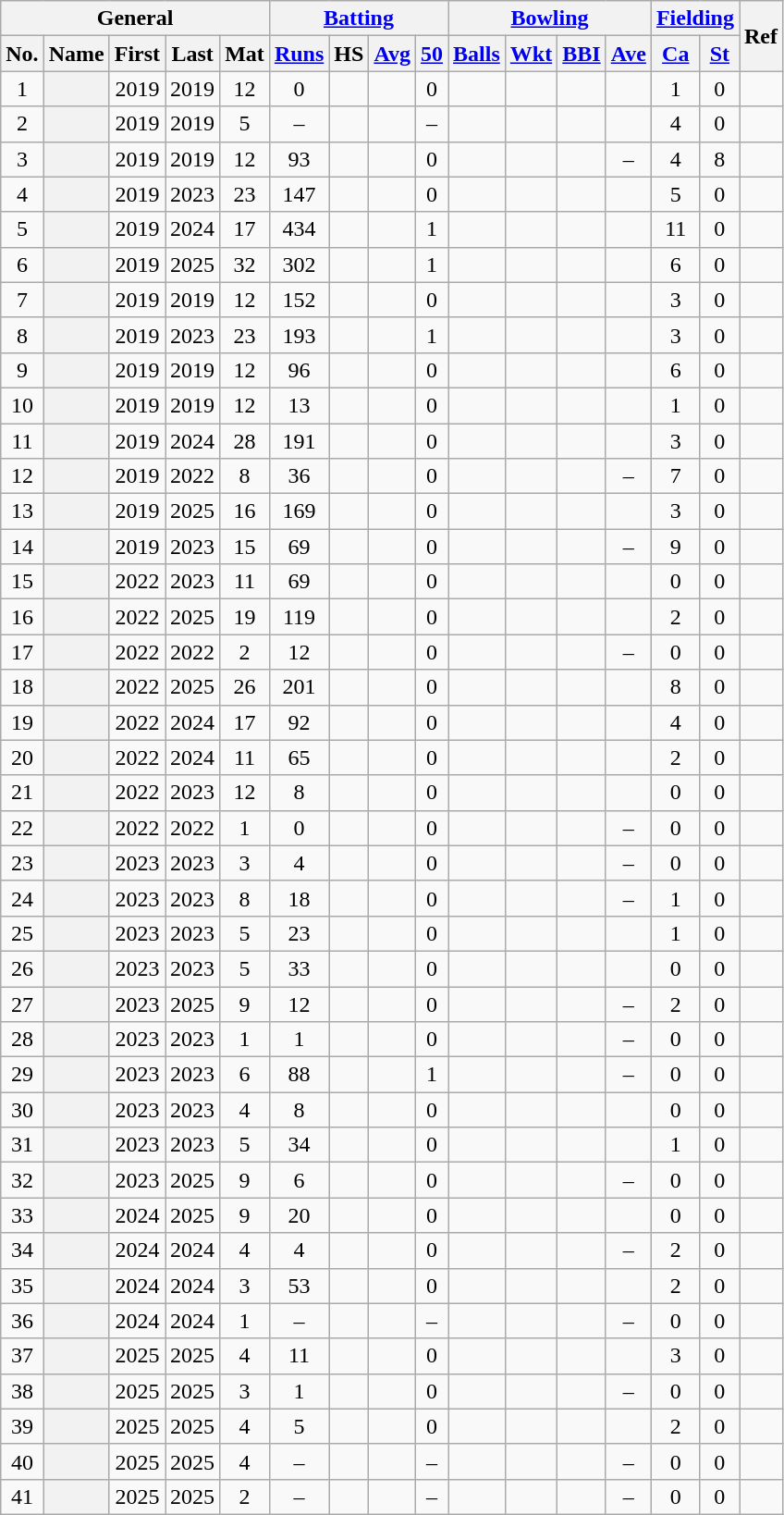<table class="wikitable plainrowheaders sortable">
<tr align="center">
<th scope="col" colspan=5 class="unsortable">General</th>
<th scope="col" colspan=4 class="unsortable"><a href='#'>Batting</a></th>
<th scope="col" colspan=4 class="unsortable"><a href='#'>Bowling</a></th>
<th scope="col" colspan=2 class="unsortable"><a href='#'>Fielding</a></th>
<th scope="col" rowspan=2 class="unsortable">Ref</th>
</tr>
<tr align="center">
<th scope="col">No.</th>
<th scope="col">Name</th>
<th scope="col">First</th>
<th scope="col">Last</th>
<th scope="col">Mat</th>
<th scope="col"><a href='#'>Runs</a></th>
<th scope="col">HS</th>
<th scope="col"><a href='#'>Avg</a></th>
<th scope="col"><a href='#'>50</a></th>
<th scope="col"><a href='#'>Balls</a></th>
<th scope="col"><a href='#'>Wkt</a></th>
<th scope="col"><a href='#'>BBI</a></th>
<th scope="col"><a href='#'>Ave</a></th>
<th scope="col"><a href='#'>Ca</a></th>
<th scope="col"><a href='#'>St</a></th>
</tr>
<tr align="center">
<td>1</td>
<th scope="row"></th>
<td>2019</td>
<td>2019</td>
<td>12</td>
<td>0</td>
<td></td>
<td></td>
<td>0</td>
<td></td>
<td></td>
<td></td>
<td></td>
<td>1</td>
<td>0</td>
<td></td>
</tr>
<tr align="center">
<td>2</td>
<th scope="row"></th>
<td>2019</td>
<td>2019</td>
<td>5</td>
<td>–</td>
<td></td>
<td></td>
<td>–</td>
<td></td>
<td></td>
<td></td>
<td></td>
<td>4</td>
<td>0</td>
<td></td>
</tr>
<tr align="center">
<td>3</td>
<th scope="row"></th>
<td>2019</td>
<td>2019</td>
<td>12</td>
<td>93</td>
<td></td>
<td></td>
<td>0</td>
<td></td>
<td></td>
<td></td>
<td>–</td>
<td>4</td>
<td>8</td>
<td></td>
</tr>
<tr align="center">
<td>4</td>
<th scope="row"></th>
<td>2019</td>
<td>2023</td>
<td>23</td>
<td>147</td>
<td></td>
<td></td>
<td>0</td>
<td></td>
<td></td>
<td></td>
<td></td>
<td>5</td>
<td>0</td>
<td></td>
</tr>
<tr align="center">
<td>5</td>
<th scope="row"></th>
<td>2019</td>
<td>2024</td>
<td>17</td>
<td>434</td>
<td></td>
<td></td>
<td>1</td>
<td></td>
<td></td>
<td></td>
<td></td>
<td>11</td>
<td>0</td>
<td></td>
</tr>
<tr align="center">
<td>6</td>
<th scope="row"></th>
<td>2019</td>
<td>2025</td>
<td>32</td>
<td>302</td>
<td></td>
<td></td>
<td>1</td>
<td></td>
<td></td>
<td></td>
<td></td>
<td>6</td>
<td>0</td>
<td></td>
</tr>
<tr align="center">
<td>7</td>
<th scope="row"></th>
<td>2019</td>
<td>2019</td>
<td>12</td>
<td>152</td>
<td></td>
<td></td>
<td>0</td>
<td></td>
<td></td>
<td></td>
<td></td>
<td>3</td>
<td>0</td>
<td></td>
</tr>
<tr align="center">
<td>8</td>
<th scope="row"></th>
<td>2019</td>
<td>2023</td>
<td>23</td>
<td>193</td>
<td></td>
<td></td>
<td>1</td>
<td></td>
<td></td>
<td></td>
<td></td>
<td>3</td>
<td>0</td>
<td></td>
</tr>
<tr align="center">
<td>9</td>
<th scope="row"></th>
<td>2019</td>
<td>2019</td>
<td>12</td>
<td>96</td>
<td></td>
<td></td>
<td>0</td>
<td></td>
<td></td>
<td></td>
<td></td>
<td>6</td>
<td>0</td>
<td></td>
</tr>
<tr align="center">
<td>10</td>
<th scope="row"></th>
<td>2019</td>
<td>2019</td>
<td>12</td>
<td>13</td>
<td></td>
<td></td>
<td>0</td>
<td></td>
<td></td>
<td></td>
<td></td>
<td>1</td>
<td>0</td>
<td></td>
</tr>
<tr align="center">
<td>11</td>
<th scope="row"></th>
<td>2019</td>
<td>2024</td>
<td>28</td>
<td>191</td>
<td></td>
<td></td>
<td>0</td>
<td></td>
<td></td>
<td></td>
<td></td>
<td>3</td>
<td>0</td>
<td></td>
</tr>
<tr align="center">
<td>12</td>
<th scope="row"></th>
<td>2019</td>
<td>2022</td>
<td>8</td>
<td>36</td>
<td></td>
<td></td>
<td>0</td>
<td></td>
<td></td>
<td></td>
<td>–</td>
<td>7</td>
<td>0</td>
<td></td>
</tr>
<tr align="center">
<td>13</td>
<th scope="row"></th>
<td>2019</td>
<td>2025</td>
<td>16</td>
<td>169</td>
<td></td>
<td></td>
<td>0</td>
<td></td>
<td></td>
<td></td>
<td></td>
<td>3</td>
<td>0</td>
<td></td>
</tr>
<tr align="center">
<td>14</td>
<th scope="row"></th>
<td>2019</td>
<td>2023</td>
<td>15</td>
<td>69</td>
<td></td>
<td></td>
<td>0</td>
<td></td>
<td></td>
<td></td>
<td>–</td>
<td>9</td>
<td>0</td>
<td></td>
</tr>
<tr align="center">
<td>15</td>
<th scope="row"></th>
<td>2022</td>
<td>2023</td>
<td>11</td>
<td>69</td>
<td></td>
<td></td>
<td>0</td>
<td></td>
<td></td>
<td></td>
<td></td>
<td>0</td>
<td>0</td>
<td></td>
</tr>
<tr align="center">
<td>16</td>
<th scope="row"></th>
<td>2022</td>
<td>2025</td>
<td>19</td>
<td>119</td>
<td></td>
<td></td>
<td>0</td>
<td></td>
<td></td>
<td></td>
<td></td>
<td>2</td>
<td>0</td>
<td></td>
</tr>
<tr align="center">
<td>17</td>
<th scope="row"></th>
<td>2022</td>
<td>2022</td>
<td>2</td>
<td>12</td>
<td></td>
<td></td>
<td>0</td>
<td></td>
<td></td>
<td></td>
<td>–</td>
<td>0</td>
<td>0</td>
<td></td>
</tr>
<tr align="center">
<td>18</td>
<th scope="row"></th>
<td>2022</td>
<td>2025</td>
<td>26</td>
<td>201</td>
<td></td>
<td></td>
<td>0</td>
<td></td>
<td></td>
<td></td>
<td></td>
<td>8</td>
<td>0</td>
<td></td>
</tr>
<tr align="center">
<td>19</td>
<th scope="row"></th>
<td>2022</td>
<td>2024</td>
<td>17</td>
<td>92</td>
<td></td>
<td></td>
<td>0</td>
<td></td>
<td></td>
<td></td>
<td></td>
<td>4</td>
<td>0</td>
<td></td>
</tr>
<tr align="center">
<td>20</td>
<th scope="row"></th>
<td>2022</td>
<td>2024</td>
<td>11</td>
<td>65</td>
<td></td>
<td></td>
<td>0</td>
<td></td>
<td></td>
<td></td>
<td></td>
<td>2</td>
<td>0</td>
<td></td>
</tr>
<tr align="center">
<td>21</td>
<th scope="row"></th>
<td>2022</td>
<td>2023</td>
<td>12</td>
<td>8</td>
<td></td>
<td></td>
<td>0</td>
<td></td>
<td></td>
<td></td>
<td></td>
<td>0</td>
<td>0</td>
<td></td>
</tr>
<tr align="center">
<td>22</td>
<th scope="row"></th>
<td>2022</td>
<td>2022</td>
<td>1</td>
<td>0</td>
<td></td>
<td></td>
<td>0</td>
<td></td>
<td></td>
<td></td>
<td>–</td>
<td>0</td>
<td>0</td>
<td></td>
</tr>
<tr align="center">
<td>23</td>
<th scope="row"></th>
<td>2023</td>
<td>2023</td>
<td>3</td>
<td>4</td>
<td></td>
<td></td>
<td>0</td>
<td></td>
<td></td>
<td></td>
<td>–</td>
<td>0</td>
<td>0</td>
<td></td>
</tr>
<tr align="center">
<td>24</td>
<th scope="row"></th>
<td>2023</td>
<td>2023</td>
<td>8</td>
<td>18</td>
<td></td>
<td></td>
<td>0</td>
<td></td>
<td></td>
<td></td>
<td>–</td>
<td>1</td>
<td>0</td>
<td></td>
</tr>
<tr align="center">
<td>25</td>
<th scope="row"></th>
<td>2023</td>
<td>2023</td>
<td>5</td>
<td>23</td>
<td></td>
<td></td>
<td>0</td>
<td></td>
<td></td>
<td></td>
<td></td>
<td>1</td>
<td>0</td>
<td></td>
</tr>
<tr align="center">
<td>26</td>
<th scope="row"></th>
<td>2023</td>
<td>2023</td>
<td>5</td>
<td>33</td>
<td></td>
<td></td>
<td>0</td>
<td></td>
<td></td>
<td></td>
<td></td>
<td>0</td>
<td>0</td>
<td></td>
</tr>
<tr align="center">
<td>27</td>
<th scope="row"></th>
<td>2023</td>
<td>2025</td>
<td>9</td>
<td>12</td>
<td></td>
<td></td>
<td>0</td>
<td></td>
<td></td>
<td></td>
<td>–</td>
<td>2</td>
<td>0</td>
<td></td>
</tr>
<tr align="center">
<td>28</td>
<th scope="row"></th>
<td>2023</td>
<td>2023</td>
<td>1</td>
<td>1</td>
<td></td>
<td></td>
<td>0</td>
<td></td>
<td></td>
<td></td>
<td>–</td>
<td>0</td>
<td>0</td>
<td></td>
</tr>
<tr align="center">
<td>29</td>
<th scope="row"></th>
<td>2023</td>
<td>2023</td>
<td>6</td>
<td>88</td>
<td></td>
<td></td>
<td>1</td>
<td></td>
<td></td>
<td></td>
<td>–</td>
<td>0</td>
<td>0</td>
<td></td>
</tr>
<tr align="center">
<td>30</td>
<th scope="row"></th>
<td>2023</td>
<td>2023</td>
<td>4</td>
<td>8</td>
<td></td>
<td></td>
<td>0</td>
<td></td>
<td></td>
<td></td>
<td></td>
<td>0</td>
<td>0</td>
<td></td>
</tr>
<tr align="center">
<td>31</td>
<th scope="row"></th>
<td>2023</td>
<td>2023</td>
<td>5</td>
<td>34</td>
<td></td>
<td></td>
<td>0</td>
<td></td>
<td></td>
<td></td>
<td></td>
<td>1</td>
<td>0</td>
<td></td>
</tr>
<tr align="center">
<td>32</td>
<th scope="row"></th>
<td>2023</td>
<td>2025</td>
<td>9</td>
<td>6</td>
<td></td>
<td></td>
<td>0</td>
<td></td>
<td></td>
<td></td>
<td>–</td>
<td>0</td>
<td>0</td>
<td></td>
</tr>
<tr align="center">
<td>33</td>
<th scope="row"></th>
<td>2024</td>
<td>2025</td>
<td>9</td>
<td>20</td>
<td></td>
<td></td>
<td>0</td>
<td></td>
<td></td>
<td></td>
<td></td>
<td>0</td>
<td>0</td>
<td></td>
</tr>
<tr align="center">
<td>34</td>
<th scope="row"></th>
<td>2024</td>
<td>2024</td>
<td>4</td>
<td>4</td>
<td></td>
<td></td>
<td>0</td>
<td></td>
<td></td>
<td></td>
<td>–</td>
<td>2</td>
<td>0</td>
<td></td>
</tr>
<tr align="center">
<td>35</td>
<th scope="row"></th>
<td>2024</td>
<td>2024</td>
<td>3</td>
<td>53</td>
<td></td>
<td></td>
<td>0</td>
<td></td>
<td></td>
<td></td>
<td></td>
<td>2</td>
<td>0</td>
<td></td>
</tr>
<tr align="center">
<td>36</td>
<th scope="row"></th>
<td>2024</td>
<td>2024</td>
<td>1</td>
<td>–</td>
<td></td>
<td></td>
<td>–</td>
<td></td>
<td></td>
<td></td>
<td>–</td>
<td>0</td>
<td>0</td>
<td></td>
</tr>
<tr align="center">
<td>37</td>
<th scope="row"></th>
<td>2025</td>
<td>2025</td>
<td>4</td>
<td>11</td>
<td></td>
<td></td>
<td>0</td>
<td></td>
<td></td>
<td></td>
<td></td>
<td>3</td>
<td>0</td>
<td></td>
</tr>
<tr align="center">
<td>38</td>
<th scope="row"></th>
<td>2025</td>
<td>2025</td>
<td>3</td>
<td>1</td>
<td></td>
<td></td>
<td>0</td>
<td></td>
<td></td>
<td></td>
<td>–</td>
<td>0</td>
<td>0</td>
<td></td>
</tr>
<tr align="center">
<td>39</td>
<th scope="row"></th>
<td>2025</td>
<td>2025</td>
<td>4</td>
<td>5</td>
<td></td>
<td></td>
<td>0</td>
<td></td>
<td></td>
<td></td>
<td></td>
<td>2</td>
<td>0</td>
<td></td>
</tr>
<tr align="center">
<td>40</td>
<th scope="row"></th>
<td>2025</td>
<td>2025</td>
<td>4</td>
<td>–</td>
<td></td>
<td></td>
<td>–</td>
<td></td>
<td></td>
<td></td>
<td>–</td>
<td>0</td>
<td>0</td>
<td></td>
</tr>
<tr align="center">
<td>41</td>
<th scope="row"></th>
<td>2025</td>
<td>2025</td>
<td>2</td>
<td>–</td>
<td></td>
<td></td>
<td>–</td>
<td></td>
<td></td>
<td></td>
<td>–</td>
<td>0</td>
<td>0</td>
<td></td>
</tr>
</table>
